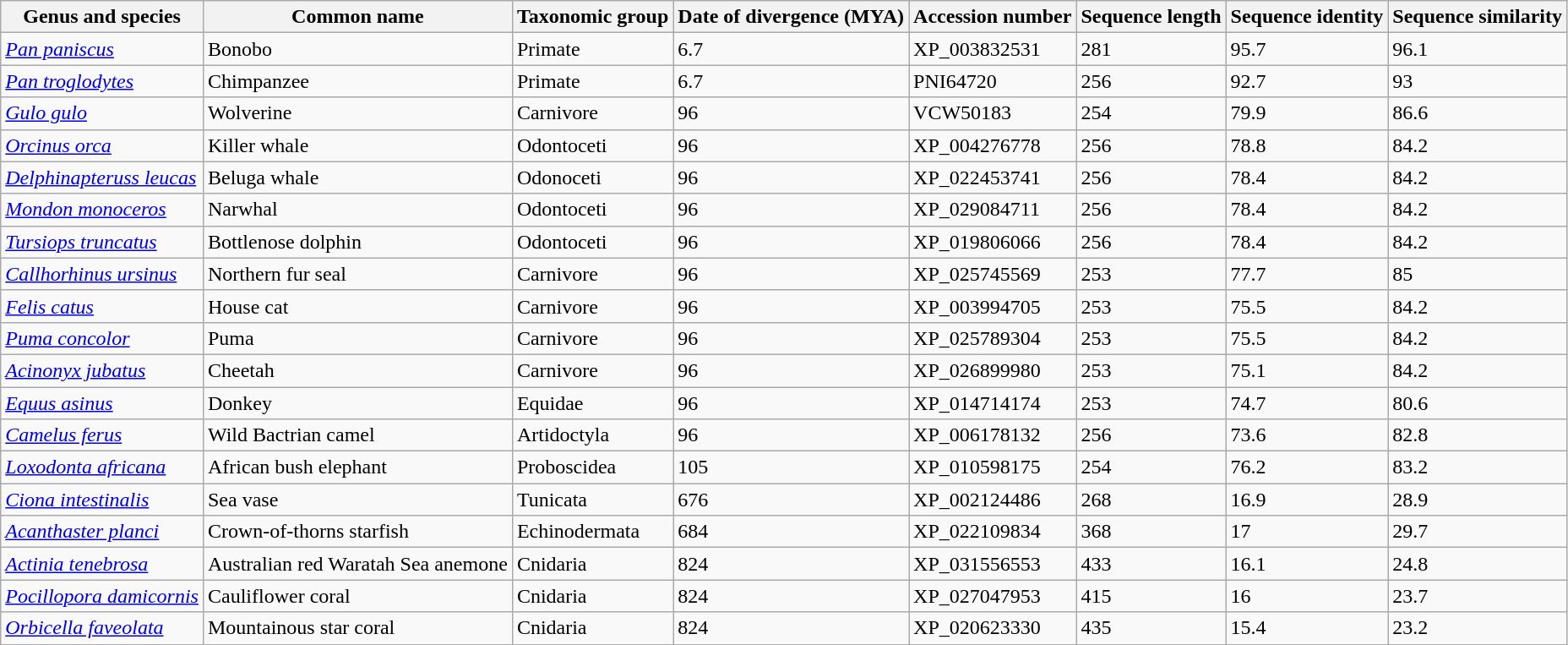<table class="wikitable">
<tr>
<th>Genus and species</th>
<th>Common name</th>
<th>Taxonomic group</th>
<th>Date of divergence (MYA)</th>
<th>Accession number</th>
<th>Sequence length</th>
<th>Sequence identity</th>
<th>Sequence similarity</th>
</tr>
<tr>
<td><a href='#'><em>Pan paniscus</em></a></td>
<td>Bonobo</td>
<td>Primate</td>
<td>6.7</td>
<td>XP_003832531</td>
<td>281</td>
<td>95.7</td>
<td>96.1</td>
</tr>
<tr>
<td><a href='#'><em>Pan troglodytes</em></a></td>
<td>Chimpanzee</td>
<td>Primate</td>
<td>6.7</td>
<td>PNI64720</td>
<td>256</td>
<td>92.7</td>
<td>93</td>
</tr>
<tr>
<td><a href='#'><em>Gulo gulo</em></a></td>
<td>Wolverine</td>
<td>Carnivore</td>
<td>96</td>
<td>VCW50183</td>
<td>254</td>
<td>79.9</td>
<td>86.6</td>
</tr>
<tr>
<td><a href='#'><em>Orcinus orca</em></a></td>
<td>Killer whale</td>
<td>Odontoceti</td>
<td>96</td>
<td>XP_004276778</td>
<td>256</td>
<td>78.8</td>
<td>84.2</td>
</tr>
<tr>
<td><a href='#'><em>Delphinapteruss leucas</em></a></td>
<td>Beluga whale</td>
<td>Odonoceti</td>
<td>96</td>
<td>XP_022453741</td>
<td>256</td>
<td>78.4</td>
<td>84.2</td>
</tr>
<tr>
<td><a href='#'><em>Mondon monoceros</em></a></td>
<td>Narwhal</td>
<td>Odontoceti</td>
<td>96</td>
<td>XP_029084711</td>
<td>256</td>
<td>78.4</td>
<td>84.2</td>
</tr>
<tr>
<td><a href='#'><em>Tursiops truncatus</em></a></td>
<td>Bottlenose dolphin</td>
<td>Odontoceti</td>
<td>96</td>
<td>XP_019806066</td>
<td>256</td>
<td>78.4</td>
<td>84.2</td>
</tr>
<tr>
<td><a href='#'><em>Callhorhinus ursinus</em></a></td>
<td>Northern fur seal</td>
<td>Carnivore</td>
<td>96</td>
<td>XP_025745569</td>
<td>253</td>
<td>77.7</td>
<td>85</td>
</tr>
<tr>
<td><a href='#'><em>Felis catus</em></a></td>
<td>House cat</td>
<td>Carnivore</td>
<td>96</td>
<td>XP_003994705</td>
<td>253</td>
<td>75.5</td>
<td>84.2</td>
</tr>
<tr>
<td><a href='#'><em>Puma concolor</em></a></td>
<td>Puma</td>
<td>Carnivore</td>
<td>96</td>
<td>XP_025789304</td>
<td>253</td>
<td>75.5</td>
<td>84.2</td>
</tr>
<tr>
<td><a href='#'><em>Acinonyx jubatus</em></a></td>
<td>Cheetah</td>
<td>Carnivore</td>
<td>96</td>
<td>XP_026899980</td>
<td>253</td>
<td>75.1</td>
<td>84.2</td>
</tr>
<tr>
<td><a href='#'><em>Equus asinus</em></a></td>
<td>Donkey</td>
<td>Equidae</td>
<td>96</td>
<td>XP_014714174</td>
<td>253</td>
<td>74.7</td>
<td>80.6</td>
</tr>
<tr>
<td><a href='#'><em>Camelus ferus</em></a></td>
<td>Wild Bactrian camel</td>
<td>Artidoctyla</td>
<td>96</td>
<td>XP_006178132</td>
<td>256</td>
<td>73.6</td>
<td>82.8</td>
</tr>
<tr>
<td><a href='#'><em>Loxodonta africana</em></a></td>
<td>African bush elephant</td>
<td>Proboscidea</td>
<td>105</td>
<td>XP_010598175</td>
<td>254</td>
<td>76.2</td>
<td>83.2</td>
</tr>
<tr>
<td><a href='#'><em>Ciona intestinalis</em></a></td>
<td>Sea vase</td>
<td>Tunicata</td>
<td>676</td>
<td>XP_002124486</td>
<td>268</td>
<td>16.9</td>
<td>28.9</td>
</tr>
<tr>
<td><a href='#'><em>Acanthaster planci</em></a></td>
<td>Crown-of-thorns starfish</td>
<td>Echinodermata</td>
<td>684</td>
<td>XP_022109834</td>
<td>368</td>
<td>17</td>
<td>29.7</td>
</tr>
<tr>
<td><a href='#'><em>Actinia tenebrosa</em></a></td>
<td>Australian red Waratah Sea anemone</td>
<td>Cnidaria</td>
<td>824</td>
<td>XP_031556553</td>
<td>433</td>
<td>16.1</td>
<td>24.8</td>
</tr>
<tr>
<td><a href='#'><em>Pocillopora damicornis</em></a></td>
<td>Cauliflower coral</td>
<td>Cnidaria</td>
<td>824</td>
<td>XP_027047953</td>
<td>415</td>
<td>16</td>
<td>23.7</td>
</tr>
<tr>
<td><a href='#'><em>Orbicella faveolata</em></a></td>
<td>Mountainous star coral</td>
<td>Cnidaria</td>
<td>824</td>
<td>XP_020623330</td>
<td>435</td>
<td>15.4</td>
<td>23.2</td>
</tr>
</table>
